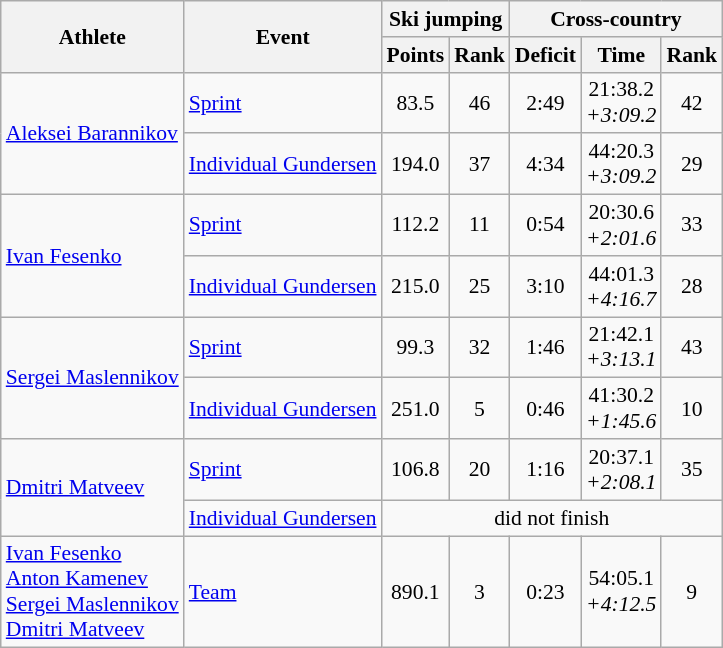<table class="wikitable" style="font-size:90%">
<tr>
<th rowspan="2">Athlete</th>
<th rowspan="2">Event</th>
<th colspan="2">Ski jumping</th>
<th colspan="6">Cross-country</th>
</tr>
<tr>
<th>Points</th>
<th>Rank</th>
<th>Deficit</th>
<th>Time</th>
<th>Rank</th>
</tr>
<tr>
<td rowspan=2><a href='#'>Aleksei Barannikov</a></td>
<td><a href='#'>Sprint</a></td>
<td align="center">83.5</td>
<td align="center">46</td>
<td align="center">2:49</td>
<td align="center">21:38.2<br><em>+3:09.2</em></td>
<td align="center">42</td>
</tr>
<tr>
<td><a href='#'>Individual Gundersen</a></td>
<td align="center">194.0</td>
<td align="center">37</td>
<td align="center">4:34</td>
<td align="center">44:20.3<br><em>+3:09.2</em></td>
<td align="center">29</td>
</tr>
<tr>
<td rowspan=2><a href='#'>Ivan Fesenko</a></td>
<td><a href='#'>Sprint</a></td>
<td align="center">112.2</td>
<td align="center">11</td>
<td align="center">0:54</td>
<td align="center">20:30.6<br><em>+2:01.6</em></td>
<td align="center">33</td>
</tr>
<tr>
<td><a href='#'>Individual Gundersen</a></td>
<td align="center">215.0</td>
<td align="center">25</td>
<td align="center">3:10</td>
<td align="center">44:01.3<br><em>+4:16.7</em></td>
<td align="center">28</td>
</tr>
<tr>
<td rowspan=2><a href='#'>Sergei Maslennikov</a></td>
<td><a href='#'>Sprint</a></td>
<td align="center">99.3</td>
<td align="center">32</td>
<td align="center">1:46</td>
<td align="center">21:42.1<br><em>+3:13.1</em></td>
<td align="center">43</td>
</tr>
<tr>
<td><a href='#'>Individual Gundersen</a></td>
<td align="center">251.0</td>
<td align="center">5</td>
<td align="center">0:46</td>
<td align="center">41:30.2<br><em>+1:45.6</em></td>
<td align="center">10</td>
</tr>
<tr>
<td rowspan=2><a href='#'>Dmitri Matveev</a></td>
<td><a href='#'>Sprint</a></td>
<td align="center">106.8</td>
<td align="center">20</td>
<td align="center">1:16</td>
<td align="center">20:37.1<br><em>+2:08.1</em></td>
<td align="center">35</td>
</tr>
<tr>
<td><a href='#'>Individual Gundersen</a></td>
<td colspan=5 align="center">did not finish</td>
</tr>
<tr>
<td><a href='#'>Ivan Fesenko</a><br><a href='#'>Anton Kamenev</a><br><a href='#'>Sergei Maslennikov</a><br><a href='#'>Dmitri Matveev</a></td>
<td><a href='#'>Team</a></td>
<td align="center">890.1</td>
<td align="center">3</td>
<td align="center">0:23</td>
<td align="center">54:05.1<br><em>+4:12.5</em></td>
<td align="center">9</td>
</tr>
</table>
